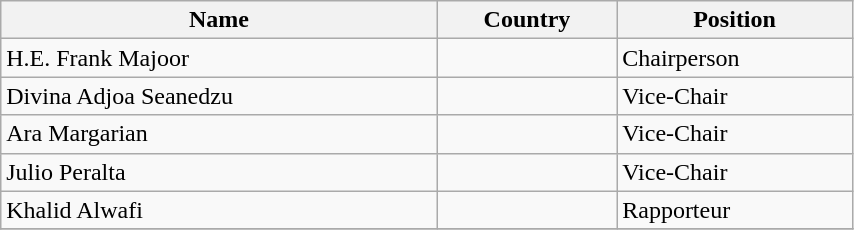<table class="wikitable" style="display: inline-table; width: 45%">
<tr>
<th>Name</th>
<th>Country</th>
<th>Position</th>
</tr>
<tr>
<td>H.E. Frank Majoor</td>
<td></td>
<td>Chairperson</td>
</tr>
<tr>
<td>Divina Adjoa Seanedzu</td>
<td></td>
<td>Vice-Chair</td>
</tr>
<tr>
<td>Ara Margarian</td>
<td></td>
<td>Vice-Chair</td>
</tr>
<tr>
<td>Julio Peralta</td>
<td></td>
<td>Vice-Chair</td>
</tr>
<tr>
<td>Khalid Alwafi</td>
<td></td>
<td>Rapporteur</td>
</tr>
<tr>
</tr>
</table>
